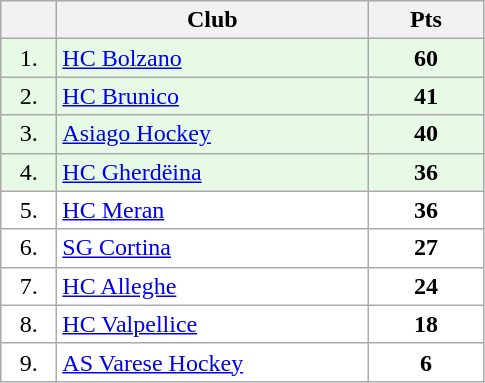<table class="wikitable">
<tr>
<th width="30"></th>
<th width="200">Club</th>
<th width="70">Pts</th>
</tr>
<tr bgcolor="#e6fae6" align="center">
<td>1.</td>
<td align="left"><a href='#'>HC Bolzano</a></td>
<td><strong>60</strong></td>
</tr>
<tr bgcolor="#e6fae6" align="center">
<td>2.</td>
<td align="left"><a href='#'>HC Brunico</a></td>
<td><strong>41</strong></td>
</tr>
<tr bgcolor="#e6fae6" align="center">
<td>3.</td>
<td align="left"><a href='#'>Asiago Hockey</a></td>
<td><strong>40</strong></td>
</tr>
<tr bgcolor="#e6fae6" align="center">
<td>4.</td>
<td align="left"><a href='#'>HC Gherdëina</a></td>
<td><strong>36</strong></td>
</tr>
<tr bgcolor="#FFFFFF" align="center">
<td>5.</td>
<td align="left"><a href='#'>HC Meran</a></td>
<td><strong>36</strong></td>
</tr>
<tr bgcolor="#FFFFFF" align="center">
<td>6.</td>
<td align="left"><a href='#'>SG Cortina</a></td>
<td><strong>27</strong></td>
</tr>
<tr bgcolor="#FFFFFF" align="center">
<td>7.</td>
<td align="left"><a href='#'>HC Alleghe</a></td>
<td><strong>24</strong></td>
</tr>
<tr bgcolor="#FFFFFF" align="center">
<td>8.</td>
<td align="left"><a href='#'>HC Valpellice</a></td>
<td><strong>18</strong></td>
</tr>
<tr bgcolor="#FFFFFF" align="center">
<td>9.</td>
<td align="left"><a href='#'>AS Varese Hockey</a></td>
<td><strong>6</strong></td>
</tr>
</table>
